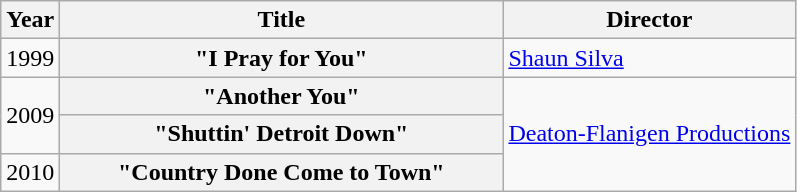<table class="wikitable plainrowheaders">
<tr>
<th>Year</th>
<th style="width:18em;">Title</th>
<th>Director</th>
</tr>
<tr>
<td>1999</td>
<th scope="row">"I Pray for You"</th>
<td><a href='#'>Shaun Silva</a></td>
</tr>
<tr>
<td rowspan="2">2009</td>
<th scope="row">"Another You"</th>
<td rowspan="3"><a href='#'>Deaton-Flanigen Productions</a></td>
</tr>
<tr>
<th scope="row">"Shuttin' Detroit Down"</th>
</tr>
<tr>
<td>2010</td>
<th scope="row">"Country Done Come to Town"</th>
</tr>
</table>
